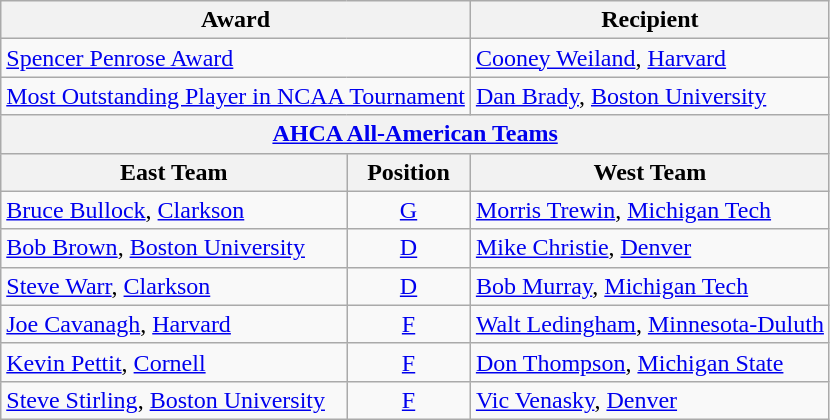<table class="wikitable">
<tr>
<th colspan=2>Award</th>
<th>Recipient</th>
</tr>
<tr>
<td colspan=2><a href='#'>Spencer Penrose Award</a></td>
<td><a href='#'>Cooney Weiland</a>, <a href='#'>Harvard</a></td>
</tr>
<tr>
<td colspan=2><a href='#'>Most Outstanding Player in NCAA Tournament</a></td>
<td><a href='#'>Dan Brady</a>, <a href='#'>Boston University</a></td>
</tr>
<tr>
<th colspan=3><a href='#'>AHCA All-American Teams</a></th>
</tr>
<tr>
<th>East Team</th>
<th>  Position  </th>
<th>West Team</th>
</tr>
<tr>
<td><a href='#'>Bruce Bullock</a>, <a href='#'>Clarkson</a></td>
<td align=center><a href='#'>G</a></td>
<td><a href='#'>Morris Trewin</a>, <a href='#'>Michigan Tech</a></td>
</tr>
<tr>
<td><a href='#'>Bob Brown</a>, <a href='#'>Boston University</a></td>
<td align=center><a href='#'>D</a></td>
<td><a href='#'>Mike Christie</a>, <a href='#'>Denver</a></td>
</tr>
<tr>
<td><a href='#'>Steve Warr</a>, <a href='#'>Clarkson</a></td>
<td align=center><a href='#'>D</a></td>
<td><a href='#'>Bob Murray</a>, <a href='#'>Michigan Tech</a></td>
</tr>
<tr>
<td><a href='#'>Joe Cavanagh</a>, <a href='#'>Harvard</a></td>
<td align=center><a href='#'>F</a></td>
<td><a href='#'>Walt Ledingham</a>, <a href='#'>Minnesota-Duluth</a></td>
</tr>
<tr>
<td><a href='#'>Kevin Pettit</a>, <a href='#'>Cornell</a></td>
<td align=center><a href='#'>F</a></td>
<td><a href='#'>Don Thompson</a>, <a href='#'>Michigan State</a></td>
</tr>
<tr>
<td><a href='#'>Steve Stirling</a>, <a href='#'>Boston University</a></td>
<td align=center><a href='#'>F</a></td>
<td><a href='#'>Vic Venasky</a>, <a href='#'>Denver</a></td>
</tr>
</table>
